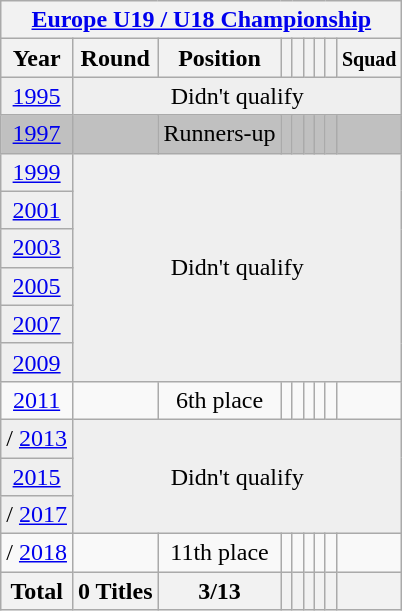<table class="wikitable" style="text-align: center;">
<tr>
<th colspan=9><a href='#'>Europe U19 / U18 Championship</a></th>
</tr>
<tr>
<th>Year</th>
<th>Round</th>
<th>Position</th>
<th></th>
<th></th>
<th></th>
<th></th>
<th></th>
<th><small>Squad</small></th>
</tr>
<tr bgcolor="efefef">
<td> <a href='#'>1995</a></td>
<td colspan=9>Didn't qualify</td>
</tr>
<tr bgcolor=silver>
<td> <a href='#'>1997</a></td>
<td></td>
<td>Runners-up</td>
<td></td>
<td></td>
<td></td>
<td></td>
<td></td>
<td></td>
</tr>
<tr bgcolor="efefef">
<td> <a href='#'>1999</a></td>
<td colspan=9 rowspan=6>Didn't qualify</td>
</tr>
<tr bgcolor="efefef">
<td> <a href='#'>2001</a></td>
</tr>
<tr bgcolor="efefef">
<td> <a href='#'>2003</a></td>
</tr>
<tr bgcolor="efefef">
<td> <a href='#'>2005</a></td>
</tr>
<tr bgcolor="efefef">
<td> <a href='#'>2007</a></td>
</tr>
<tr bgcolor="efefef">
<td> <a href='#'>2009</a></td>
</tr>
<tr>
<td> <a href='#'>2011</a></td>
<td></td>
<td>6th place</td>
<td></td>
<td></td>
<td></td>
<td></td>
<td></td>
<td></td>
</tr>
<tr bgcolor="efefef">
<td>/ <a href='#'>2013</a></td>
<td colspan=9 rowspan=3>Didn't qualify</td>
</tr>
<tr bgcolor="efefef">
<td> <a href='#'>2015</a></td>
</tr>
<tr bgcolor="efefef">
<td>/ <a href='#'>2017</a></td>
</tr>
<tr>
<td>/ <a href='#'>2018</a></td>
<td></td>
<td>11th place</td>
<td></td>
<td></td>
<td></td>
<td></td>
<td></td>
<td></td>
</tr>
<tr>
<th>Total</th>
<th>0 Titles</th>
<th>3/13</th>
<th></th>
<th></th>
<th></th>
<th></th>
<th></th>
<th></th>
</tr>
</table>
